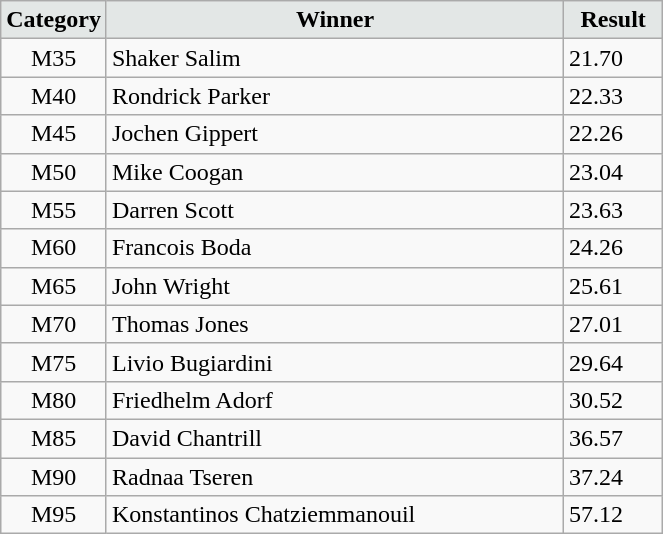<table class="wikitable" width=35%>
<tr>
<td width=15% align="center" bgcolor=#E3E7E6><strong>Category</strong></td>
<td align="center" bgcolor=#E3E7E6> <strong>Winner</strong></td>
<td width=15% align="center" bgcolor=#E3E7E6><strong>Result</strong></td>
</tr>
<tr>
<td align="center">M35</td>
<td> Shaker Salim</td>
<td>21.70</td>
</tr>
<tr>
<td align="center">M40</td>
<td> Rondrick Parker</td>
<td>22.33</td>
</tr>
<tr>
<td align="center">M45</td>
<td> Jochen Gippert</td>
<td>22.26</td>
</tr>
<tr>
<td align="center">M50</td>
<td> Mike Coogan</td>
<td>23.04</td>
</tr>
<tr>
<td align="center">M55</td>
<td> Darren Scott</td>
<td>23.63</td>
</tr>
<tr>
<td align="center">M60</td>
<td> Francois Boda</td>
<td>24.26</td>
</tr>
<tr>
<td align="center">M65</td>
<td> John Wright</td>
<td>25.61</td>
</tr>
<tr>
<td align="center">M70</td>
<td> Thomas Jones</td>
<td>27.01</td>
</tr>
<tr>
<td align="center">M75</td>
<td> Livio Bugiardini</td>
<td>29.64</td>
</tr>
<tr>
<td align="center">M80</td>
<td> Friedhelm Adorf</td>
<td>30.52</td>
</tr>
<tr>
<td align="center">M85</td>
<td> David Chantrill</td>
<td>36.57</td>
</tr>
<tr>
<td align="center">M90</td>
<td> Radnaa Tseren</td>
<td>37.24</td>
</tr>
<tr>
<td align="center">M95</td>
<td> Konstantinos Chatziemmanouil</td>
<td>57.12</td>
</tr>
</table>
